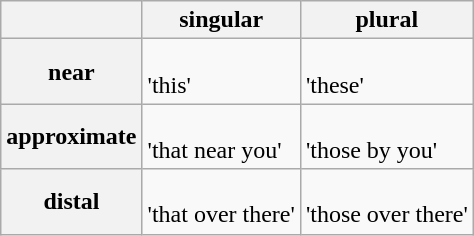<table class="wikitable">
<tr>
<th></th>
<th>singular</th>
<th>plural</th>
</tr>
<tr>
<th>near</th>
<td><br>'this'</td>
<td><br>'these'</td>
</tr>
<tr>
<th>approximate</th>
<td><br>'that near you'</td>
<td><br>'those by you'</td>
</tr>
<tr>
<th>distal</th>
<td><br>'that over there'</td>
<td><br>'those over there'</td>
</tr>
</table>
